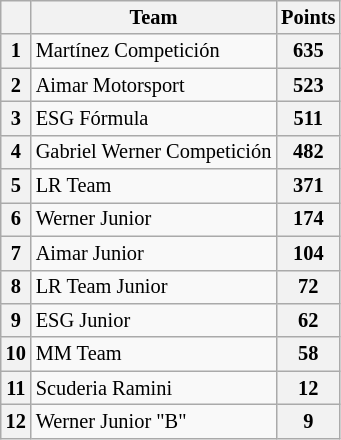<table class="wikitable" style="font-size:85%; text-align:center">
<tr>
<th></th>
<th>Team</th>
<th>Points</th>
</tr>
<tr>
<th>1</th>
<td align="left">Martínez Competición</td>
<th>635</th>
</tr>
<tr>
<th>2</th>
<td align="left">Aimar Motorsport</td>
<th>523</th>
</tr>
<tr>
<th>3</th>
<td align="left">ESG Fórmula</td>
<th>511</th>
</tr>
<tr>
<th>4</th>
<td align="left">Gabriel Werner Competición</td>
<th>482</th>
</tr>
<tr>
<th>5</th>
<td align="left">LR Team</td>
<th>371</th>
</tr>
<tr>
<th>6</th>
<td align="left">Werner Junior</td>
<th>174</th>
</tr>
<tr>
<th>7</th>
<td align="left">Aimar Junior</td>
<th>104</th>
</tr>
<tr>
<th>8</th>
<td align="left">LR Team Junior</td>
<th>72</th>
</tr>
<tr>
<th>9</th>
<td align="left">ESG Junior</td>
<th>62</th>
</tr>
<tr>
<th>10</th>
<td align="left">MM Team</td>
<th>58</th>
</tr>
<tr>
<th>11</th>
<td align="left">Scuderia Ramini</td>
<th>12</th>
</tr>
<tr>
<th>12</th>
<td align="left">Werner Junior "B"</td>
<th>9</th>
</tr>
</table>
